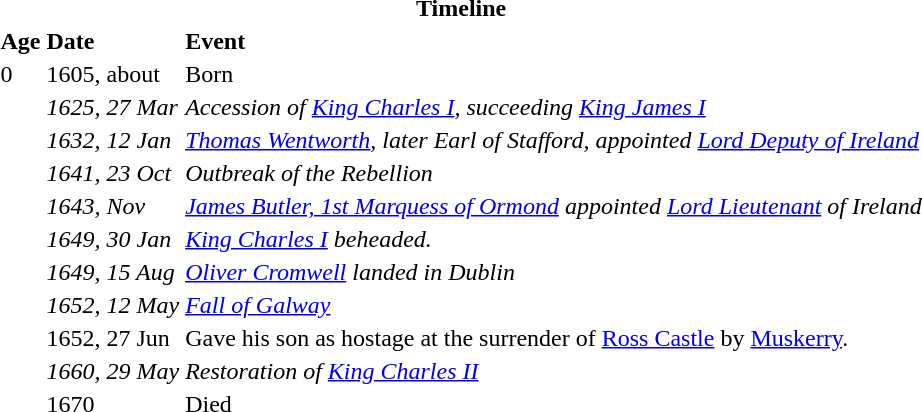<table>
<tr>
<th colspan=3>Timeline</th>
</tr>
<tr>
<th align=left>Age</th>
<th align=left>Date</th>
<th align=left>Event</th>
</tr>
<tr>
<td>0</td>
<td>1605, about</td>
<td>Born</td>
</tr>
<tr>
<td></td>
<td><em>1625, 27 Mar</em></td>
<td><em>Accession of <a href='#'>King Charles I</a>, succeeding <a href='#'>King James I</a></em></td>
</tr>
<tr>
<td></td>
<td><em>1632, 12 Jan</em></td>
<td><em><a href='#'>Thomas Wentworth</a>, later Earl of Stafford, appointed <a href='#'>Lord Deputy of Ireland</a></em></td>
</tr>
<tr>
<td></td>
<td><em>1641, 23 Oct</em></td>
<td><em>Outbreak of the Rebellion</em></td>
</tr>
<tr>
<td></td>
<td><em>1643, Nov</em></td>
<td><em><a href='#'>James Butler, 1st Marquess of Ormond</a> appointed <a href='#'>Lord Lieutenant</a> of Ireland</em></td>
</tr>
<tr>
<td></td>
<td><em>1649, 30 Jan</em></td>
<td><em><a href='#'>King Charles I</a> beheaded.</em></td>
</tr>
<tr>
<td></td>
<td><em>1649, 15 Aug</em></td>
<td><em><a href='#'>Oliver Cromwell</a> landed in Dublin</em></td>
</tr>
<tr>
<td></td>
<td><em>1652, 12 May</em></td>
<td><em><a href='#'>Fall of Galway</a></em></td>
</tr>
<tr>
<td></td>
<td>1652, 27 Jun</td>
<td>Gave his son as hostage at the surrender of <a href='#'>Ross Castle</a> by <a href='#'>Muskerry</a>.</td>
</tr>
<tr>
<td></td>
<td><em>1660, 29 May</em></td>
<td><em>Restoration of <a href='#'>King Charles II</a></em></td>
</tr>
<tr>
<td></td>
<td>1670</td>
<td>Died</td>
</tr>
</table>
